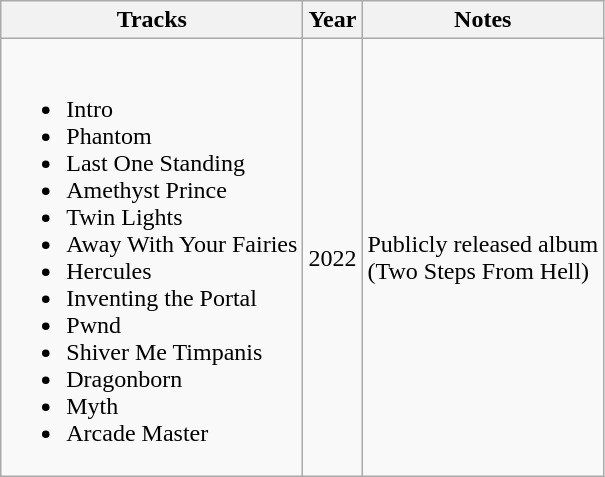<table class="wikitable">
<tr>
<th>Tracks</th>
<th>Year</th>
<th>Notes</th>
</tr>
<tr>
<td><br><ul><li>Intro</li><li>Phantom</li><li>Last One Standing</li><li>Amethyst Prince</li><li>Twin Lights</li><li>Away With Your Fairies</li><li>Hercules</li><li>Inventing the Portal</li><li>Pwnd</li><li>Shiver Me Timpanis</li><li>Dragonborn</li><li>Myth</li><li>Arcade Master</li></ul></td>
<td>2022</td>
<td>Publicly released album<br>(Two Steps From Hell)</td>
</tr>
</table>
